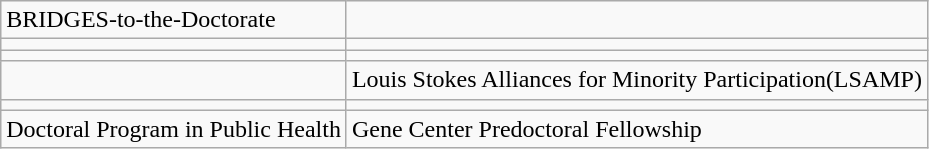<table class="wikitable">
<tr>
<td>BRIDGES-to-the-Doctorate</td>
<td></td>
</tr>
<tr>
<td></td>
<td></td>
</tr>
<tr>
<td></td>
<td></td>
</tr>
<tr>
<td></td>
<td>Louis Stokes Alliances for Minority Participation(LSAMP)</td>
</tr>
<tr>
<td></td>
<td></td>
</tr>
<tr>
<td>Doctoral Program in Public Health</td>
<td>Gene Center Predoctoral Fellowship</td>
</tr>
</table>
